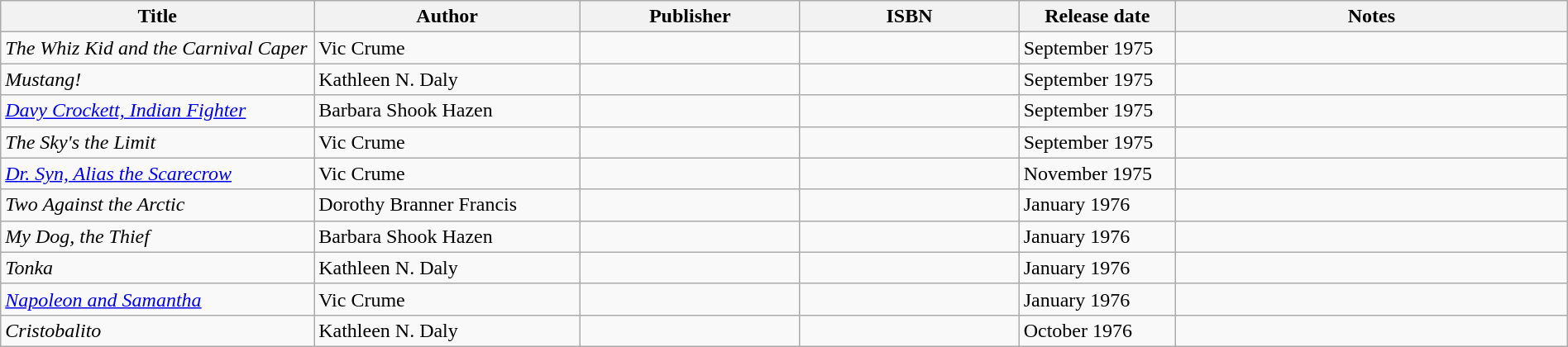<table class="wikitable" width=100%>
<tr>
<th width=20%>Title</th>
<th width=17%>Author</th>
<th width=14%>Publisher</th>
<th width=14%>ISBN</th>
<th width=10%>Release date</th>
<th width=25%>Notes</th>
</tr>
<tr>
<td><em>The Whiz Kid and the Carnival Caper</em></td>
<td>Vic Crume</td>
<td></td>
<td></td>
<td>September 1975</td>
<td></td>
</tr>
<tr>
<td><em>Mustang!</em></td>
<td>Kathleen N. Daly</td>
<td></td>
<td></td>
<td>September 1975</td>
<td></td>
</tr>
<tr>
<td><em><a href='#'>Davy Crockett, Indian Fighter</a></em></td>
<td>Barbara Shook Hazen</td>
<td></td>
<td></td>
<td>September 1975</td>
<td></td>
</tr>
<tr>
<td><em>The Sky's the Limit</em></td>
<td>Vic Crume</td>
<td></td>
<td></td>
<td>September 1975</td>
<td></td>
</tr>
<tr>
<td><em><a href='#'>Dr. Syn, Alias the Scarecrow</a></em></td>
<td>Vic Crume</td>
<td></td>
<td></td>
<td>November 1975</td>
<td></td>
</tr>
<tr>
<td><em>Two Against the Arctic</em></td>
<td>Dorothy Branner Francis</td>
<td></td>
<td></td>
<td>January 1976</td>
<td></td>
</tr>
<tr>
<td><em>My Dog, the Thief</em></td>
<td>Barbara Shook Hazen</td>
<td></td>
<td></td>
<td>January 1976</td>
<td></td>
</tr>
<tr>
<td><em>Tonka</em></td>
<td>Kathleen N. Daly</td>
<td></td>
<td></td>
<td>January 1976</td>
<td></td>
</tr>
<tr>
<td><em><a href='#'>Napoleon and Samantha</a></em></td>
<td>Vic Crume</td>
<td></td>
<td></td>
<td>January 1976</td>
<td></td>
</tr>
<tr>
<td><em>Cristobalito</em></td>
<td>Kathleen N. Daly</td>
<td></td>
<td></td>
<td>October 1976</td>
<td></td>
</tr>
</table>
